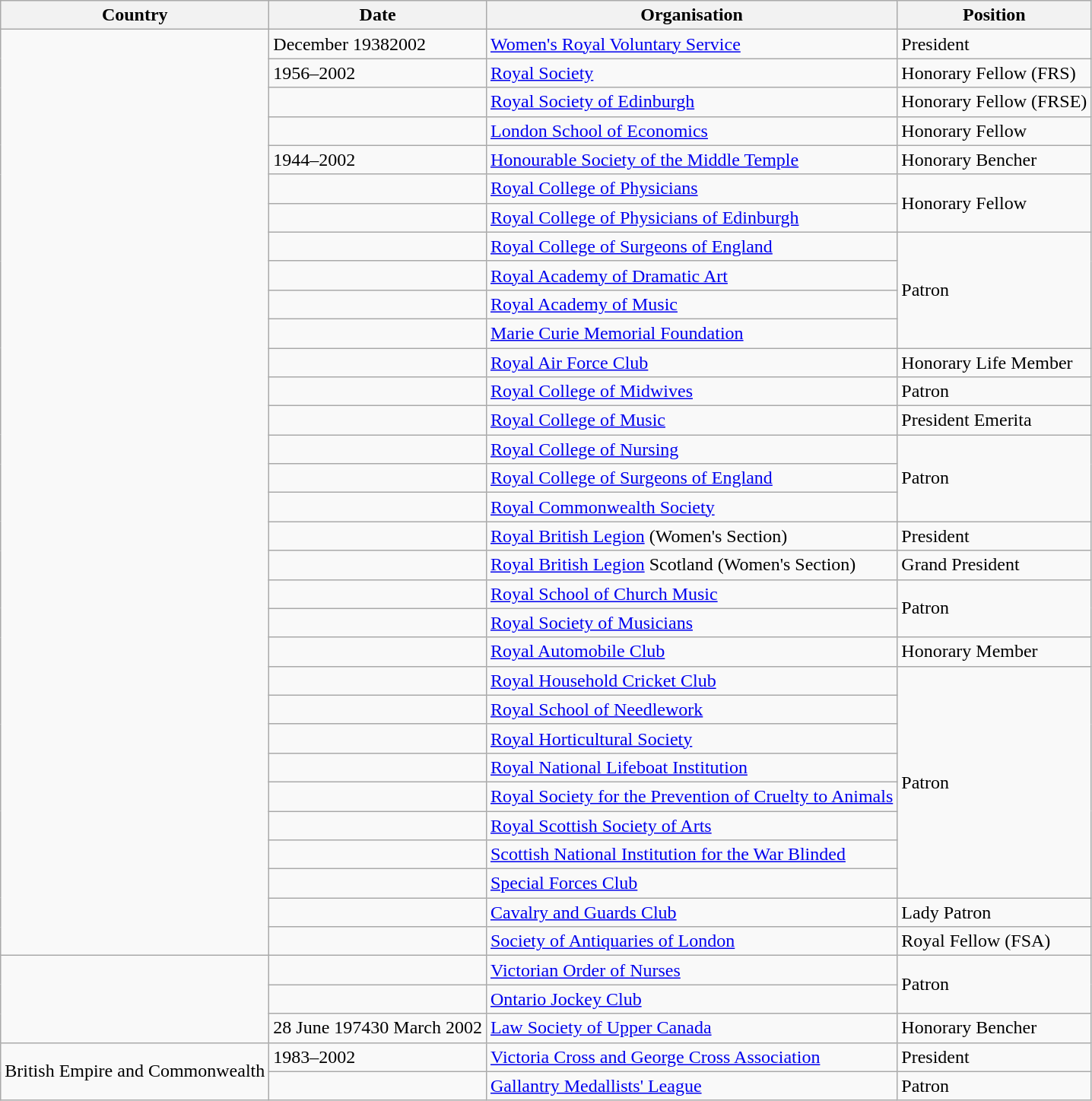<table class="wikitable">
<tr>
<th>Country</th>
<th>Date</th>
<th>Organisation</th>
<th>Position</th>
</tr>
<tr>
<td rowspan="32"></td>
<td>December 19382002</td>
<td><a href='#'>Women's Royal Voluntary Service</a></td>
<td>President</td>
</tr>
<tr>
<td>1956–2002</td>
<td><a href='#'>Royal Society</a></td>
<td>Honorary Fellow (FRS)</td>
</tr>
<tr>
<td></td>
<td><a href='#'>Royal Society of Edinburgh</a></td>
<td>Honorary Fellow (FRSE)</td>
</tr>
<tr>
<td></td>
<td><a href='#'>London School of Economics</a></td>
<td>Honorary Fellow</td>
</tr>
<tr>
<td>1944–2002</td>
<td><a href='#'>Honourable Society of the Middle Temple</a></td>
<td>Honorary Bencher</td>
</tr>
<tr>
<td></td>
<td><a href='#'>Royal College of Physicians</a></td>
<td rowspan="2">Honorary Fellow</td>
</tr>
<tr>
<td></td>
<td><a href='#'>Royal College of Physicians of Edinburgh</a></td>
</tr>
<tr>
<td></td>
<td><a href='#'>Royal College of Surgeons of England</a></td>
<td rowspan="4">Patron</td>
</tr>
<tr>
<td></td>
<td><a href='#'>Royal Academy of Dramatic Art</a></td>
</tr>
<tr>
<td></td>
<td><a href='#'>Royal Academy of Music</a></td>
</tr>
<tr>
<td></td>
<td><a href='#'>Marie Curie Memorial Foundation</a></td>
</tr>
<tr>
<td></td>
<td><a href='#'>Royal Air Force Club</a></td>
<td>Honorary Life Member</td>
</tr>
<tr>
<td></td>
<td><a href='#'>Royal College of Midwives</a></td>
<td>Patron</td>
</tr>
<tr>
<td></td>
<td><a href='#'>Royal College of Music</a></td>
<td>President Emerita</td>
</tr>
<tr>
<td></td>
<td><a href='#'>Royal College of Nursing</a></td>
<td rowspan="3">Patron</td>
</tr>
<tr>
<td></td>
<td><a href='#'>Royal College of Surgeons of England</a></td>
</tr>
<tr>
<td></td>
<td><a href='#'>Royal Commonwealth Society</a></td>
</tr>
<tr>
<td></td>
<td><a href='#'>Royal British Legion</a> (Women's Section)</td>
<td>President</td>
</tr>
<tr>
<td></td>
<td><a href='#'>Royal British Legion</a> Scotland (Women's Section)</td>
<td>Grand President</td>
</tr>
<tr>
<td></td>
<td><a href='#'>Royal School of Church Music</a></td>
<td rowspan="2">Patron</td>
</tr>
<tr>
<td></td>
<td><a href='#'>Royal Society of Musicians</a></td>
</tr>
<tr>
<td></td>
<td><a href='#'>Royal Automobile Club</a></td>
<td>Honorary Member</td>
</tr>
<tr>
<td></td>
<td><a href='#'>Royal Household Cricket Club</a></td>
<td rowspan="8">Patron</td>
</tr>
<tr>
<td></td>
<td><a href='#'>Royal School of Needlework</a></td>
</tr>
<tr>
<td></td>
<td><a href='#'>Royal Horticultural Society</a></td>
</tr>
<tr>
<td></td>
<td><a href='#'>Royal National Lifeboat Institution</a></td>
</tr>
<tr>
<td></td>
<td><a href='#'>Royal Society for the Prevention of Cruelty to Animals</a></td>
</tr>
<tr>
<td></td>
<td><a href='#'>Royal Scottish Society of Arts</a></td>
</tr>
<tr>
<td></td>
<td><a href='#'>Scottish National Institution for the War Blinded</a></td>
</tr>
<tr>
<td></td>
<td><a href='#'>Special Forces Club</a></td>
</tr>
<tr>
<td></td>
<td><a href='#'>Cavalry and Guards Club</a></td>
<td>Lady Patron</td>
</tr>
<tr>
<td></td>
<td><a href='#'>Society of Antiquaries of London</a></td>
<td>Royal Fellow (FSA)</td>
</tr>
<tr>
<td rowspan="3"></td>
<td></td>
<td><a href='#'>Victorian Order of Nurses</a></td>
<td rowspan="2">Patron</td>
</tr>
<tr>
<td></td>
<td><a href='#'>Ontario Jockey Club</a></td>
</tr>
<tr>
<td>28 June 197430 March 2002</td>
<td><a href='#'>Law Society of Upper Canada</a></td>
<td>Honorary Bencher</td>
</tr>
<tr>
<td rowspan="2"> British Empire and Commonwealth</td>
<td>1983–2002</td>
<td><a href='#'>Victoria Cross and George Cross Association</a></td>
<td>President</td>
</tr>
<tr>
<td></td>
<td><a href='#'>Gallantry Medallists' League</a></td>
<td>Patron</td>
</tr>
</table>
